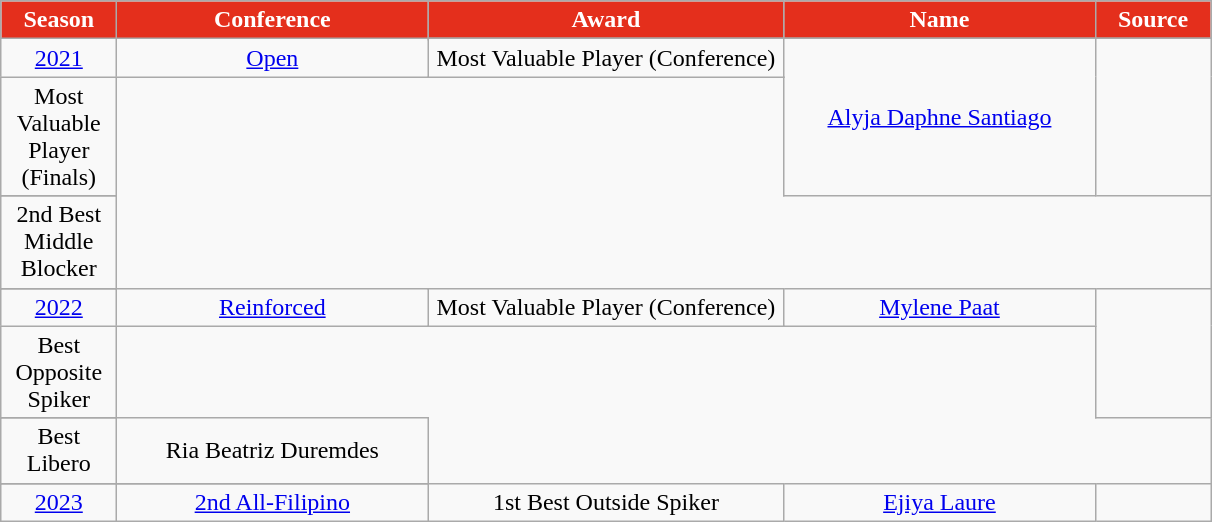<table class="wikitable">
<tr>
<th width=70px style="background: #E42F1C; color: white; text-align: center">Season</th>
<th width=200px style="background: #E42F1C; color: white; text-align: center">Conference</th>
<th width=230px style="background: #E42F1C; color: white; text-align: center">Award</th>
<th width=200px style="background: #E42F1C; color: white; text-align: center">Name</th>
<th width=70px style="background: #E42F1C; color: white; text-align: center">Source</th>
</tr>
<tr align=center>
<td rowspan=4><a href='#'>2021</a></td>
<td rowspan=4><a href='#'>Open</a></td>
</tr>
<tr>
</tr>
<tr align=center>
<td>Most Valuable Player (Conference)</td>
<td rowspan=3> <a href='#'>Alyja Daphne Santiago</a></td>
<td rowspan="3"></td>
</tr>
<tr>
</tr>
<tr align=center>
<td>Most Valuable Player (Finals)</td>
</tr>
<tr>
</tr>
<tr align=center>
<td>2nd Best Middle Blocker</td>
</tr>
<tr>
</tr>
<tr align=center>
<td rowspan=4><a href='#'>2022</a></td>
<td rowspan=4><a href='#'>Reinforced</a></td>
</tr>
<tr>
</tr>
<tr align=center>
<td>Most Valuable Player (Conference)</td>
<td rowspan=2> <a href='#'>Mylene Paat</a></td>
<td rowspan="3"></td>
</tr>
<tr>
</tr>
<tr align=center>
<td>Best Opposite Spiker</td>
</tr>
<tr>
</tr>
<tr align=center>
<td>Best Libero</td>
<td rowspan=1> Ria Beatriz Duremdes</td>
</tr>
<tr>
</tr>
<tr align=center>
<td rowspan=1><a href='#'>2023</a></td>
<td rowspan=1><a href='#'>2nd All-Filipino</a></td>
<td>1st Best Outside Spiker</td>
<td> <a href='#'>Ejiya Laure</a></td>
<td></td>
</tr>
</table>
